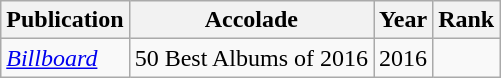<table class="sortable wikitable">
<tr>
<th>Publication</th>
<th>Accolade</th>
<th>Year</th>
<th>Rank</th>
</tr>
<tr>
<td><em><a href='#'>Billboard</a></em></td>
<td>50 Best Albums of 2016</td>
<td>2016</td>
<td></td>
</tr>
</table>
